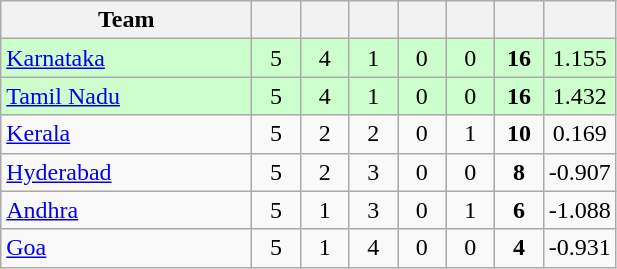<table class="wikitable" style="text-align:center">
<tr>
<th style="width:160px">Team</th>
<th style="width:25px"></th>
<th style="width:25px"></th>
<th style="width:25px"></th>
<th style="width:25px"></th>
<th style="width:25px"></th>
<th style="width:25px"></th>
<th style="width:25px"></th>
</tr>
<tr style="background:#cfc;">
<td style="text-align:left"><a href='#'>Karnataka</a> </td>
<td>5</td>
<td>4</td>
<td>1</td>
<td>0</td>
<td>0</td>
<td><strong>16</strong></td>
<td>1.155</td>
</tr>
<tr style="background:#cfc;">
<td style="text-align:left"><a href='#'>Tamil Nadu</a></td>
<td>5</td>
<td>4</td>
<td>1</td>
<td>0</td>
<td>0</td>
<td><strong>16</strong></td>
<td>1.432</td>
</tr>
<tr>
<td style="text-align:left"><a href='#'>Kerala</a></td>
<td>5</td>
<td>2</td>
<td>2</td>
<td>0</td>
<td>1</td>
<td><strong>10</strong></td>
<td>0.169</td>
</tr>
<tr>
<td style="text-align:left"><a href='#'>Hyderabad</a></td>
<td>5</td>
<td>2</td>
<td>3</td>
<td>0</td>
<td>0</td>
<td><strong>8</strong></td>
<td>-0.907</td>
</tr>
<tr>
<td style="text-align:left"><a href='#'>Andhra</a></td>
<td>5</td>
<td>1</td>
<td>3</td>
<td>0</td>
<td>1</td>
<td><strong>6</strong></td>
<td>-1.088</td>
</tr>
<tr>
<td style="text-align:left"><a href='#'>Goa</a></td>
<td>5</td>
<td>1</td>
<td>4</td>
<td>0</td>
<td>0</td>
<td><strong>4</strong></td>
<td>-0.931</td>
</tr>
</table>
